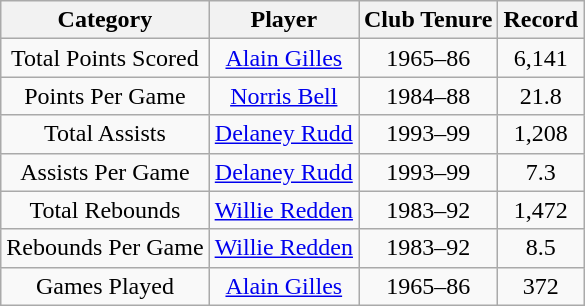<table class="wikitable alternance sortable centre" style="text-align:center">
<tr>
<th scope="col">Category</th>
<th scope="col">Player</th>
<th scope="col">Club Tenure</th>
<th scope="col">Record</th>
</tr>
<tr>
<td style="text-align:center;">Total Points Scored</td>
<td> <a href='#'>Alain Gilles</a></td>
<td>1965–86</td>
<td>6,141</td>
</tr>
<tr>
<td style="text-align:center;">Points Per Game</td>
<td> <a href='#'>Norris Bell</a></td>
<td>1984–88</td>
<td>21.8</td>
</tr>
<tr>
<td style="text-align:center;">Total Assists</td>
<td> <a href='#'>Delaney Rudd</a></td>
<td>1993–99</td>
<td>1,208</td>
</tr>
<tr>
<td style="text-align:center;">Assists Per Game</td>
<td> <a href='#'>Delaney Rudd</a></td>
<td>1993–99</td>
<td>7.3</td>
</tr>
<tr>
<td style="text-align:center;">Total Rebounds</td>
<td>  <a href='#'>Willie Redden</a></td>
<td>1983–92</td>
<td>1,472</td>
</tr>
<tr>
<td style="text-align:center;">Rebounds Per Game</td>
<td>  <a href='#'>Willie Redden</a></td>
<td>1983–92</td>
<td>8.5</td>
</tr>
<tr>
<td style="text-align:center;">Games Played</td>
<td> <a href='#'>Alain Gilles</a></td>
<td>1965–86</td>
<td>372</td>
</tr>
</table>
